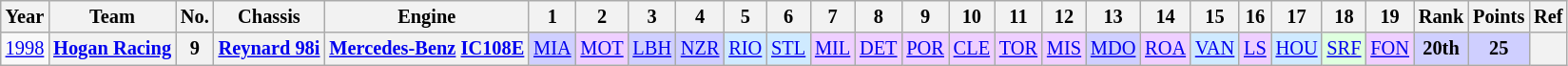<table class="wikitable" style="text-align:center; font-size:85%">
<tr>
<th>Year</th>
<th>Team</th>
<th>No.</th>
<th>Chassis</th>
<th>Engine</th>
<th>1</th>
<th>2</th>
<th>3</th>
<th>4</th>
<th>5</th>
<th>6</th>
<th>7</th>
<th>8</th>
<th>9</th>
<th>10</th>
<th>11</th>
<th>12</th>
<th>13</th>
<th>14</th>
<th>15</th>
<th>16</th>
<th>17</th>
<th>18</th>
<th>19</th>
<th>Rank</th>
<th>Points</th>
<th>Ref</th>
</tr>
<tr>
<td><a href='#'>1998</a></td>
<th nowrap><a href='#'>Hogan Racing</a></th>
<th>9</th>
<th nowrap><a href='#'>Reynard 98i</a></th>
<th nowrap><a href='#'>Mercedes-Benz</a> <a href='#'>IC108E</a></th>
<td style="background:#CFCFFF;"><a href='#'>MIA</a><br></td>
<td style="background:#EFCFFF;"><a href='#'>MOT</a><br></td>
<td style="background:#CFCFFF;"><a href='#'>LBH</a><br></td>
<td style="background:#CFCFFF;"><a href='#'>NZR</a><br></td>
<td style="background:#CFEAFF;"><a href='#'>RIO</a><br></td>
<td style="background:#CFEAFF;"><a href='#'>STL</a><br></td>
<td style="background:#EFCFFF;"><a href='#'>MIL</a><br></td>
<td style="background:#EFCFFF;"><a href='#'>DET</a><br></td>
<td style="background:#EFCFFF;"><a href='#'>POR</a><br></td>
<td style="background:#EFCFFF;"><a href='#'>CLE</a><br></td>
<td style="background:#EFCFFF;"><a href='#'>TOR</a><br></td>
<td style="background:#EFCFFF;"><a href='#'>MIS</a><br></td>
<td style="background:#CFCFFF;"><a href='#'>MDO</a><br></td>
<td style="background:#EFCFFF;"><a href='#'>ROA</a><br></td>
<td style="background:#CFEAFF;"><a href='#'>VAN</a><br></td>
<td style="background:#EFCFFF;"><a href='#'>LS</a><br></td>
<td style="background:#CFEAFF;"><a href='#'>HOU</a><br></td>
<td style="background:#DFFFDF;"><a href='#'>SRF</a><br></td>
<td style="background:#EFCFFF;"><a href='#'>FON</a><br></td>
<td style="background:#CFCFFF;"><strong>20th</strong></td>
<td style="background:#CFCFFF;"><strong>25</strong></td>
<th></th>
</tr>
</table>
